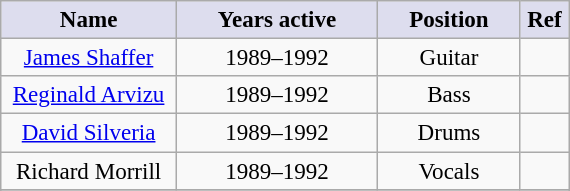<table class="wikitable" style="font-size:96%; text-align:center; margin: 6px;">
<tr>
<th style="background:#dde; width:110px;">Name</th>
<th style="background:#dde; width:127px;">Years active</th>
<th style="background:#dde; width:88px;">Position</th>
<th style="background:#dde; width:25px;">Ref</th>
</tr>
<tr>
<td><a href='#'>James Shaffer</a></td>
<td>1989–1992</td>
<td>Guitar</td>
<td></td>
</tr>
<tr>
<td><a href='#'>Reginald Arvizu</a></td>
<td>1989–1992</td>
<td>Bass</td>
<td></td>
</tr>
<tr>
<td><a href='#'>David Silveria</a></td>
<td>1989–1992</td>
<td>Drums</td>
<td></td>
</tr>
<tr>
<td>Richard Morrill</td>
<td>1989–1992</td>
<td>Vocals</td>
<td></td>
</tr>
<tr>
</tr>
<tr>
</tr>
<tr>
</tr>
</table>
